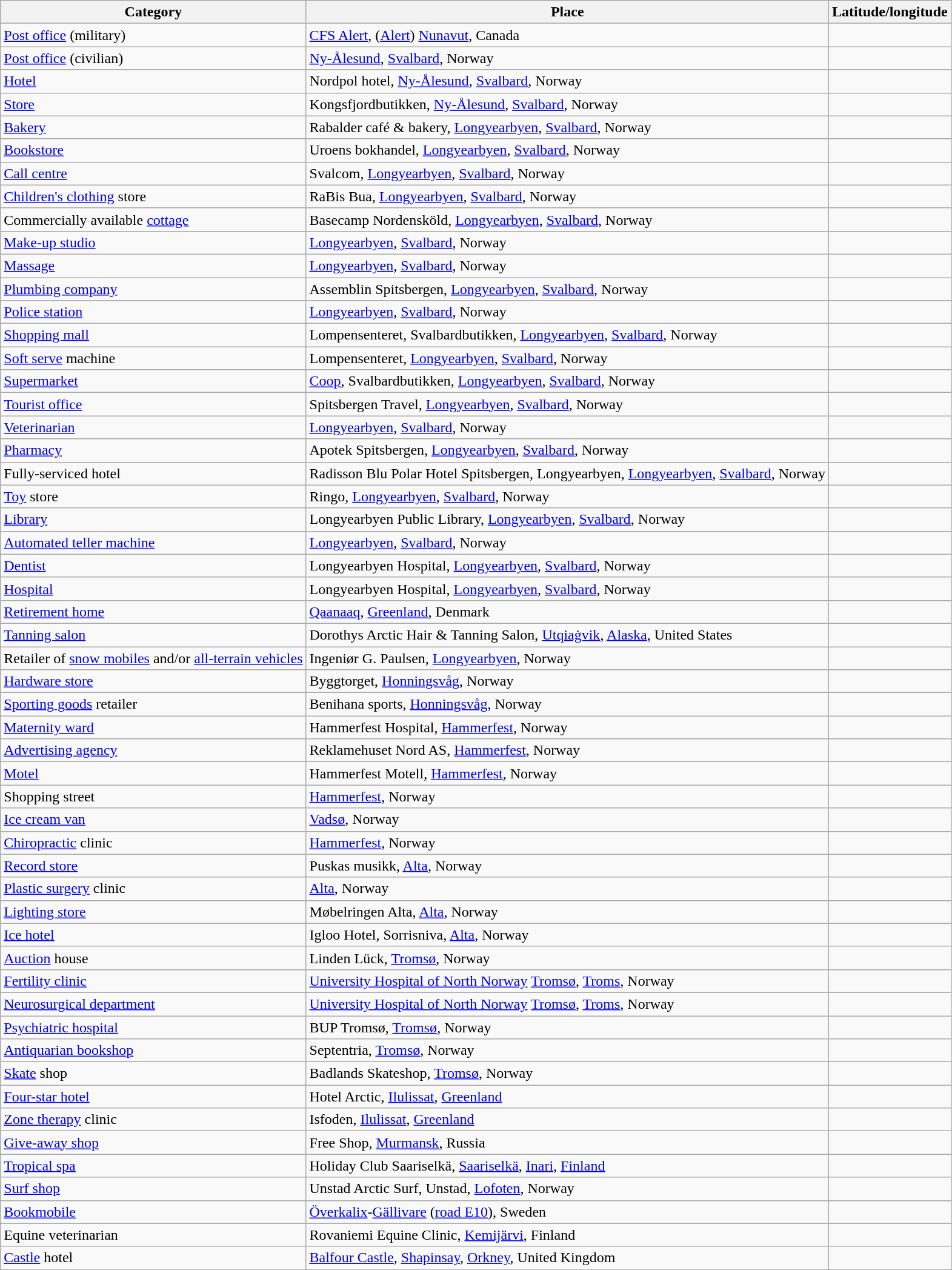<table class="wikitable">
<tr>
<th>Category</th>
<th>Place</th>
<th>Latitude/longitude</th>
</tr>
<tr>
<td><a href='#'>Post office</a> (military)</td>
<td><a href='#'>CFS Alert</a>, (<a href='#'>Alert</a>) <a href='#'>Nunavut</a>, Canada</td>
<td></td>
</tr>
<tr>
<td><a href='#'>Post office</a> (civilian)</td>
<td><a href='#'>Ny-Ålesund</a>, <a href='#'>Svalbard</a>, Norway</td>
<td></td>
</tr>
<tr>
<td><a href='#'>Hotel</a></td>
<td>Nordpol hotel, <a href='#'>Ny-Ålesund</a>, <a href='#'>Svalbard</a>, Norway</td>
<td></td>
</tr>
<tr>
<td><a href='#'>Store</a></td>
<td>Kongsfjordbutikken, <a href='#'>Ny-Ålesund</a>, <a href='#'>Svalbard</a>, Norway</td>
<td></td>
</tr>
<tr>
<td><a href='#'>Bakery</a></td>
<td>Rabalder café & bakery, <a href='#'>Longyearbyen</a>, <a href='#'>Svalbard</a>, Norway</td>
<td></td>
</tr>
<tr>
<td><a href='#'>Bookstore</a></td>
<td>Uroens bokhandel, <a href='#'>Longyearbyen</a>, <a href='#'>Svalbard</a>, Norway</td>
<td></td>
</tr>
<tr>
<td><a href='#'>Call centre</a></td>
<td>Svalcom, <a href='#'>Longyearbyen</a>, <a href='#'>Svalbard</a>, Norway</td>
<td></td>
</tr>
<tr>
<td><a href='#'>Children's clothing</a> store</td>
<td>RaBis Bua, <a href='#'>Longyearbyen</a>, <a href='#'>Svalbard</a>, Norway</td>
<td></td>
</tr>
<tr>
<td>Commercially available <a href='#'>cottage</a></td>
<td>Basecamp Nordensköld, <a href='#'>Longyearbyen</a>, <a href='#'>Svalbard</a>, Norway</td>
<td></td>
</tr>
<tr>
<td><a href='#'>Make-up studio</a></td>
<td><a href='#'>Longyearbyen</a>, <a href='#'>Svalbard</a>, Norway</td>
<td></td>
</tr>
<tr>
<td><a href='#'>Massage</a></td>
<td><a href='#'>Longyearbyen</a>, <a href='#'>Svalbard</a>, Norway</td>
<td></td>
</tr>
<tr>
<td><a href='#'>Plumbing company</a></td>
<td>Assemblin Spitsbergen, <a href='#'>Longyearbyen</a>, <a href='#'>Svalbard</a>, Norway</td>
<td></td>
</tr>
<tr>
<td><a href='#'>Police station</a></td>
<td><a href='#'>Longyearbyen</a>, <a href='#'>Svalbard</a>, Norway</td>
<td></td>
</tr>
<tr>
<td><a href='#'>Shopping mall</a></td>
<td>Lompensenteret, Svalbardbutikken, <a href='#'>Longyearbyen</a>, <a href='#'>Svalbard</a>, Norway</td>
<td></td>
</tr>
<tr>
<td><a href='#'>Soft serve</a> machine</td>
<td>Lompensenteret, <a href='#'>Longyearbyen</a>, <a href='#'>Svalbard</a>, Norway</td>
<td></td>
</tr>
<tr>
<td><a href='#'>Supermarket</a></td>
<td><a href='#'>Coop</a>, Svalbardbutikken, <a href='#'>Longyearbyen</a>, <a href='#'>Svalbard</a>, Norway</td>
<td></td>
</tr>
<tr>
<td><a href='#'>Tourist office</a></td>
<td>Spitsbergen Travel, <a href='#'>Longyearbyen</a>, <a href='#'>Svalbard</a>, Norway</td>
<td></td>
</tr>
<tr>
<td><a href='#'>Veterinarian</a></td>
<td><a href='#'>Longyearbyen</a>, <a href='#'>Svalbard</a>, Norway</td>
<td></td>
</tr>
<tr>
<td><a href='#'>Pharmacy</a></td>
<td>Apotek Spitsbergen, <a href='#'>Longyearbyen</a>, <a href='#'>Svalbard</a>, Norway</td>
<td></td>
</tr>
<tr>
<td>Fully-serviced hotel</td>
<td>Radisson Blu Polar Hotel Spitsbergen, Longyearbyen, <a href='#'>Longyearbyen</a>, <a href='#'>Svalbard</a>, Norway</td>
<td></td>
</tr>
<tr>
<td><a href='#'>Toy</a> store</td>
<td>Ringo, <a href='#'>Longyearbyen</a>, <a href='#'>Svalbard</a>, Norway</td>
<td></td>
</tr>
<tr>
<td><a href='#'>Library</a></td>
<td>Longyearbyen Public Library, <a href='#'>Longyearbyen</a>, <a href='#'>Svalbard</a>, Norway</td>
<td></td>
</tr>
<tr>
<td><a href='#'>Automated teller machine</a></td>
<td><a href='#'>Longyearbyen</a>, <a href='#'>Svalbard</a>, Norway</td>
<td></td>
</tr>
<tr>
<td><a href='#'>Dentist</a></td>
<td>Longyearbyen Hospital, <a href='#'>Longyearbyen</a>, <a href='#'>Svalbard</a>, Norway</td>
<td></td>
</tr>
<tr>
<td><a href='#'>Hospital</a></td>
<td>Longyearbyen Hospital, <a href='#'>Longyearbyen</a>, <a href='#'>Svalbard</a>, Norway</td>
<td></td>
</tr>
<tr>
<td><a href='#'>Retirement home</a></td>
<td><a href='#'>Qaanaaq</a>, <a href='#'>Greenland</a>, Denmark</td>
<td></td>
</tr>
<tr>
<td><a href='#'>Tanning salon</a></td>
<td>Dorothys Arctic Hair & Tanning Salon, <a href='#'>Utqiaġvik</a>, <a href='#'>Alaska</a>, United States</td>
<td></td>
</tr>
<tr>
<td>Retailer of <a href='#'>snow mobiles</a> and/or <a href='#'>all-terrain vehicles</a></td>
<td>Ingeniør G. Paulsen, <a href='#'>Longyearbyen</a>, Norway</td>
<td></td>
</tr>
<tr>
<td><a href='#'>Hardware store</a></td>
<td>Byggtorget, <a href='#'>Honningsvåg</a>, Norway</td>
<td></td>
</tr>
<tr>
<td><a href='#'>Sporting goods</a> retailer</td>
<td>Benihana sports, <a href='#'>Honningsvåg</a>, Norway</td>
<td></td>
</tr>
<tr>
<td><a href='#'>Maternity ward</a></td>
<td>Hammerfest Hospital, <a href='#'>Hammerfest</a>, Norway</td>
<td></td>
</tr>
<tr>
<td><a href='#'>Advertising agency</a></td>
<td>Reklamehuset Nord AS, <a href='#'>Hammerfest</a>, Norway</td>
<td></td>
</tr>
<tr>
<td><a href='#'>Motel</a></td>
<td>Hammerfest Motell, <a href='#'>Hammerfest</a>, Norway</td>
<td></td>
</tr>
<tr>
<td>Shopping street</td>
<td><a href='#'>Hammerfest</a>, Norway</td>
<td></td>
</tr>
<tr>
<td><a href='#'>Ice cream van</a></td>
<td><a href='#'>Vadsø</a>, Norway</td>
<td></td>
</tr>
<tr>
<td><a href='#'>Chiropractic</a> clinic</td>
<td><a href='#'>Hammerfest</a>, Norway</td>
<td></td>
</tr>
<tr>
<td><a href='#'>Record store</a></td>
<td>Puskas musikk, <a href='#'>Alta</a>, Norway</td>
<td></td>
</tr>
<tr>
<td><a href='#'>Plastic surgery</a> clinic</td>
<td><a href='#'>Alta</a>, Norway</td>
<td></td>
</tr>
<tr>
<td><a href='#'>Lighting store</a></td>
<td>Møbelringen Alta, <a href='#'>Alta</a>, Norway</td>
<td></td>
</tr>
<tr>
<td><a href='#'>Ice hotel</a></td>
<td>Igloo Hotel, Sorrisniva, <a href='#'>Alta</a>, Norway</td>
<td></td>
</tr>
<tr>
<td><a href='#'>Auction</a> house</td>
<td>Linden Lück, <a href='#'>Tromsø</a>, Norway</td>
<td></td>
</tr>
<tr>
<td><a href='#'>Fertility clinic</a></td>
<td><a href='#'>University Hospital of North Norway</a> <a href='#'>Tromsø</a>, <a href='#'>Troms</a>, Norway</td>
<td></td>
</tr>
<tr>
<td><a href='#'>Neurosurgical department</a></td>
<td><a href='#'>University Hospital of North Norway</a> <a href='#'>Tromsø</a>, <a href='#'>Troms</a>, Norway</td>
<td></td>
</tr>
<tr>
<td><a href='#'>Psychiatric hospital</a></td>
<td>BUP Tromsø, <a href='#'>Tromsø</a>, Norway</td>
<td></td>
</tr>
<tr>
<td><a href='#'>Antiquarian bookshop</a></td>
<td>Septentria, <a href='#'>Tromsø</a>, Norway</td>
<td></td>
</tr>
<tr>
<td><a href='#'>Skate</a> shop</td>
<td>Badlands Skateshop, <a href='#'>Tromsø</a>, Norway</td>
<td></td>
</tr>
<tr>
<td><a href='#'>Four-star hotel</a></td>
<td>Hotel Arctic, <a href='#'>Ilulissat</a>, <a href='#'>Greenland</a></td>
<td></td>
</tr>
<tr>
<td><a href='#'>Zone therapy</a> clinic</td>
<td>Isfoden, <a href='#'>Ilulissat</a>, <a href='#'>Greenland</a></td>
<td></td>
</tr>
<tr>
<td><a href='#'>Give-away shop</a></td>
<td>Free Shop, <a href='#'>Murmansk</a>, Russia</td>
<td></td>
</tr>
<tr>
<td><a href='#'>Tropical spa</a></td>
<td>Holiday Club Saariselkä, <a href='#'>Saariselkä</a>, <a href='#'>Inari</a>, <a href='#'>Finland</a></td>
<td></td>
</tr>
<tr>
<td><a href='#'>Surf shop</a></td>
<td>Unstad Arctic Surf, Unstad, <a href='#'>Lofoten</a>, Norway</td>
<td></td>
</tr>
<tr>
<td><a href='#'>Bookmobile</a></td>
<td><a href='#'>Överkalix</a>-<a href='#'>Gällivare</a> (<a href='#'>road E10</a>), Sweden</td>
<td></td>
</tr>
<tr>
<td>Equine veterinarian</td>
<td>Rovaniemi Equine Clinic, <a href='#'>Kemijärvi</a>, Finland</td>
<td></td>
</tr>
<tr>
<td><a href='#'>Castle</a> hotel</td>
<td><a href='#'>Balfour Castle</a>, <a href='#'>Shapinsay</a>, <a href='#'>Orkney</a>, United Kingdom</td>
<td></td>
</tr>
</table>
